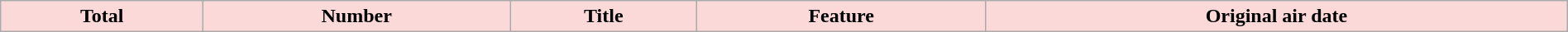<table class="wikitable plainrowheaders" style="width:100%;">
<tr>
<th scope="col" style="background:#FBD9D9;">Total</th>
<th scope="col" style="background:#FBD9D9;">Number</th>
<th scope="col" style="background:#FBD9D9;">Title</th>
<th scope="col" style="background:#FBD9D9;">Feature</th>
<th scope="col" style="background:#FBD9D9;">Original air date<br>


</th>
</tr>
</table>
